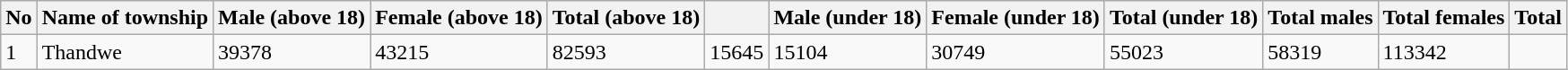<table class="wikitable">
<tr>
<th>No</th>
<th>Name of township</th>
<th>Male (above 18)</th>
<th>Female (above 18)</th>
<th>Total (above 18)</th>
<th></th>
<th>Male (under 18)</th>
<th>Female (under 18)</th>
<th>Total (under 18)</th>
<th>Total males</th>
<th>Total females</th>
<th>Total</th>
</tr>
<tr>
<td>1</td>
<td>Thandwe</td>
<td>39378</td>
<td>43215</td>
<td>82593</td>
<td>15645</td>
<td>15104</td>
<td>30749</td>
<td>55023</td>
<td>58319</td>
<td>113342</td>
</tr>
</table>
